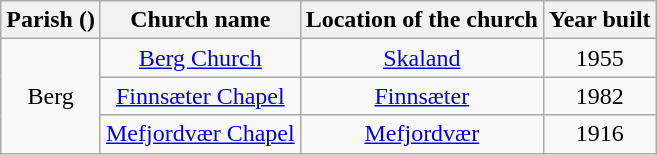<table class="wikitable" style="text-align:center">
<tr>
<th>Parish ()</th>
<th>Church name</th>
<th>Location of the church</th>
<th>Year built</th>
</tr>
<tr>
<td rowspan="3">Berg</td>
<td><a href='#'>Berg Church</a></td>
<td><a href='#'>Skaland</a></td>
<td>1955</td>
</tr>
<tr>
<td><a href='#'>Finnsæter Chapel</a></td>
<td><a href='#'>Finnsæter</a></td>
<td>1982</td>
</tr>
<tr>
<td><a href='#'>Mefjordvær Chapel</a></td>
<td><a href='#'>Mefjordvær</a></td>
<td>1916</td>
</tr>
</table>
